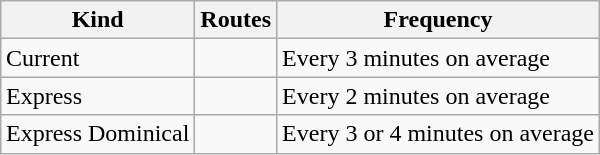<table class="wikitable" style="margin-left: auto; margin-right: auto; border: none;">
<tr>
<th>Kind</th>
<th>Routes</th>
<th>Frequency</th>
</tr>
<tr>
<td>Current</td>
<td>   </td>
<td>Every 3 minutes on average</td>
</tr>
<tr>
<td>Express</td>
<td>    </td>
<td>Every 2 minutes on average</td>
</tr>
<tr>
<td>Express Dominical</td>
<td> </td>
<td>Every 3 or 4 minutes on average</td>
</tr>
</table>
